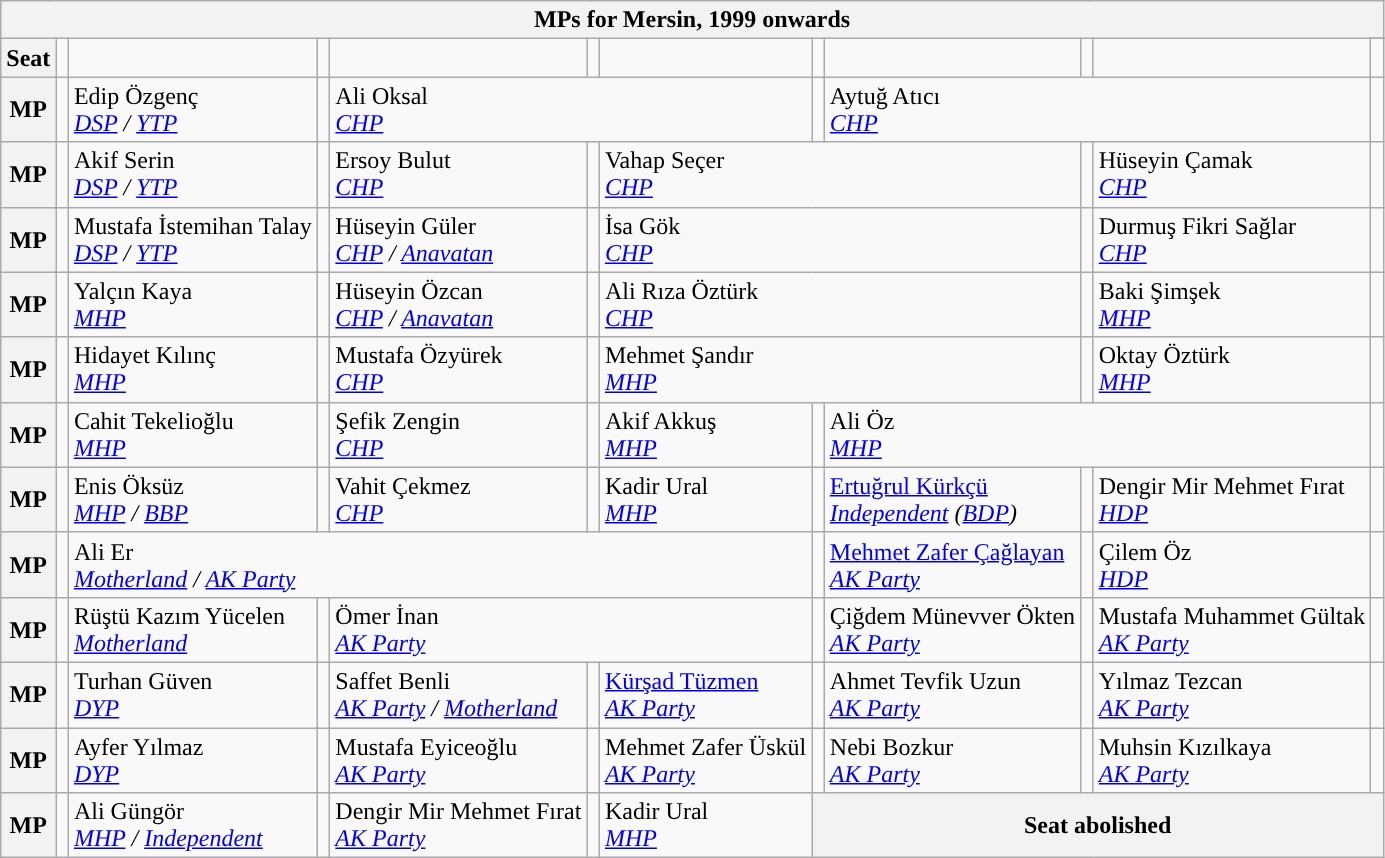<table class="wikitable">
<tr>
<th colspan = 12>MPs for Mersin, 1999 onwards</th>
</tr>
<tr>
<th rowspan = 2>Seat</th>
<td rowspan="2" style="width:1px;"></td>
<td rowspan = 2></td>
<td rowspan="2" style="width:1px;"></td>
<td rowspan = 2></td>
<td rowspan="2" style="width:1px;"></td>
<td rowspan = 2></td>
<td rowspan="2" style="width:1px;"></td>
<td rowspan = 2></td>
<td rowspan="2" style="width:1px;"></td>
<td rowspan = 2></td>
</tr>
<tr>
<td></td>
</tr>
<tr>
<th>MP</th>
<td width=1px style="background-color: "></td>
<td colspan = 1>Edip Özgenç<br><em><a href='#'>DSP</a> / <a href='#'>YTP</a></em></td>
<td width=1px style="background-color: "></td>
<td colspan = 3>Ali Oksal<br><em><a href='#'>CHP</a></em></td>
<td width=1px style="background-color: "></td>
<td colspan = 3>Aytuğ Atıcı<br><em><a href='#'>CHP</a></em></td>
<td width=1px style="background-color: "></td>
</tr>
<tr>
<th>MP</th>
<td width=1px style="background-color: "></td>
<td colspan = 1>Akif Serin<br><em><a href='#'>DSP</a> / <a href='#'>YTP</a></em></td>
<td width=1px style="background-color: "></td>
<td colspan = 1>Ersoy Bulut<br><em><a href='#'>CHP</a></em></td>
<td width=1px style="background-color: "></td>
<td colspan = 3>Vahap Seçer<br><em><a href='#'>CHP</a></em></td>
<td width=1px style="background-color: "></td>
<td colspan = 1>Hüseyin Çamak<br><em><a href='#'>CHP</a></em></td>
<td width=1px style="background-color: "></td>
</tr>
<tr>
<th>MP</th>
<td width=1px style="background-color: "></td>
<td colspan = 1>Mustafa İstemihan Talay<br><em><a href='#'>DSP</a> / <a href='#'>YTP</a></em></td>
<td width=1px style="background-color: "></td>
<td colspan = 1>Hüseyin Güler<br><em><a href='#'>CHP</a> / <a href='#'>Anavatan</a></em></td>
<td width=1px style="background-color: "></td>
<td colspan = 3>İsa Gök<br><em><a href='#'>CHP</a></em></td>
<td width=1px style="background-color: "></td>
<td colspan = 1>Durmuş Fikri Sağlar<br><em><a href='#'>CHP</a></em></td>
<td width=1px style="background-color: "></td>
</tr>
<tr>
<th>MP</th>
<td width=1px style="background-color: "></td>
<td colspan = 1>Yalçın Kaya<br><em><a href='#'>MHP</a></em></td>
<td width=1px style="background-color: "></td>
<td colspan = 1>Hüseyin Özcan<br><em><a href='#'>CHP</a> / <a href='#'>Anavatan</a></em></td>
<td width=1px style="background-color: "></td>
<td colspan = 3>Ali Rıza Öztürk<br><em><a href='#'>CHP</a></em></td>
<td width=1px style="background-color: "></td>
<td colspan = 1>Baki Şimşek<br><em><a href='#'>MHP</a></em></td>
<td width=1px style="background-color: "></td>
</tr>
<tr>
<th>MP</th>
<td width=1px style="background-color: "></td>
<td colspan = 1>Hidayet Kılınç<br><em><a href='#'>MHP</a></em></td>
<td width=1px style="background-color: "></td>
<td colspan = 1>Mustafa Özyürek<br><em><a href='#'>CHP</a></em></td>
<td width=1px style="background-color: "></td>
<td colspan = 3>Mehmet Şandır<br><em><a href='#'>MHP</a></em></td>
<td width=1px style="background-color: "></td>
<td colspan = 1>Oktay Öztürk<br><em><a href='#'>MHP</a></em></td>
<td width=1px style="background-color: "></td>
</tr>
<tr>
<th>MP</th>
<td width=1px style="background-color: "></td>
<td colspan = 1>Cahit Tekelioğlu<br><em><a href='#'>MHP</a></em></td>
<td width=1px style="background-color: "></td>
<td colspan = 1>Şefik Zengin<br><em><a href='#'>CHP</a></em></td>
<td width=1px style="background-color: "></td>
<td colspan = 1>Akif Akkuş<br><em><a href='#'>MHP</a></em></td>
<td width=1px style="background-color: "></td>
<td colspan = 3>Ali Öz<br><em><a href='#'>MHP</a></em></td>
<td width=1px style="background-color: "></td>
</tr>
<tr>
<th>MP</th>
<td width=1px style="background-color: "></td>
<td colspan = 1>Enis Öksüz<br><em><a href='#'>MHP</a> / <a href='#'>BBP</a></em></td>
<td width=1px style="background-color: "></td>
<td colspan = 1>Vahit Çekmez<br><em><a href='#'>CHP</a></em></td>
<td width=1px style="background-color: "></td>
<td colspan = 1>Kadir Ural<br><em><a href='#'>MHP</a></em></td>
<td width=1px style="background-color: "></td>
<td colspan = 1><a href='#'>Ertuğrul Kürkçü</a><br><em><a href='#'>Independent</a> (<a href='#'>BDP</a>)</em></td>
<td width=1px style="background-color: "></td>
<td colspan = 1>Dengir Mir Mehmet Fırat<br><em><a href='#'>HDP</a></em></td>
<td width=1px style="background-color: "></td>
</tr>
<tr>
<th>MP</th>
<td width=1px style="background-color: "></td>
<td colspan = 5>Ali Er<br><em><a href='#'>Motherland</a> / <a href='#'>AK Party</a></em></td>
<td width=1px style="background-color: "></td>
<td colspan = 1><a href='#'>Mehmet Zafer Çağlayan</a><br><em><a href='#'>AK Party</a></em></td>
<td width=1px style="background-color: "></td>
<td colspan = 1>Çilem Öz<br><em><a href='#'>HDP</a></em></td>
<td width=1px style="background-color: "></td>
</tr>
<tr>
<th>MP</th>
<td width=1px style="background-color: "></td>
<td colspan = 1>Rüştü Kazım Yücelen<br><em><a href='#'>Motherland</a></em></td>
<td width=1px style="background-color: "></td>
<td colspan = 3>Ömer İnan<br><em><a href='#'>AK Party</a></em></td>
<td width=1px style="background-color: "></td>
<td colspan = 1>Çiğdem Münevver Ökten<br><em><a href='#'>AK Party</a></em></td>
<td width=1px style="background-color: "></td>
<td colspan = 1>Mustafa Muhammet Gültak<br><em><a href='#'>AK Party</a></em></td>
<td width=1px style="background-color: "></td>
</tr>
<tr>
<th>MP</th>
<td width=1px style="background-color: "></td>
<td colspan = 1>Turhan Güven<br><em><a href='#'>DYP</a></em></td>
<td width=1px style="background-color: "></td>
<td colspan = 1>Saffet Benli<br><em><a href='#'>AK Party</a> / <a href='#'>Motherland</a></em></td>
<td width=1px style="background-color: "></td>
<td colspan = 1><a href='#'>Kürşad Tüzmen</a><br><em><a href='#'>AK Party</a></em></td>
<td width=1px style="background-color: "></td>
<td colspan = 1>Ahmet Tevfik Uzun<br><em><a href='#'>AK Party</a></em></td>
<td width=1px style="background-color: "></td>
<td colspan = 1>Yılmaz Tezcan<br><em><a href='#'>AK Party</a></em></td>
<td width=1px style="background-color: "></td>
</tr>
<tr>
<th>MP</th>
<td width=1px style="background-color: "></td>
<td colspan = 1>Ayfer Yılmaz<br><em><a href='#'>DYP</a></em></td>
<td width=1px style="background-color: "></td>
<td colspan = 1>Mustafa Eyiceoğlu<br><em><a href='#'>AK Party</a></em></td>
<td width=1px style="background-color: "></td>
<td colspan = 1>Mehmet Zafer Üskül<br><em><a href='#'>AK Party</a></em></td>
<td width=1px style="background-color: "></td>
<td colspan = 1>Nebi Bozkur<br><em><a href='#'>AK Party</a></em></td>
<td width=1px style="background-color: "></td>
<td colspan = 1>Muhsin Kızılkaya<br><em><a href='#'>AK Party</a></em></td>
<td width=1px style="background-color: "></td>
</tr>
<tr>
<th>MP</th>
<td width=1px style="background-color: "></td>
<td colspan = 1>Ali Güngör<br><em><a href='#'>MHP</a> / <a href='#'>Independent</a></em></td>
<td width=1px style="background-color: "></td>
<td colspan = 1>Dengir Mir Mehmet Fırat<br><em><a href='#'>AK Party</a></em></td>
<td width=1px style="background-color: "></td>
<td colspan = 1>Kadir Ural<br><em><a href='#'>MHP</a></em></td>
<th colspan = 5>Seat abolished</th>
</tr>
</table>
